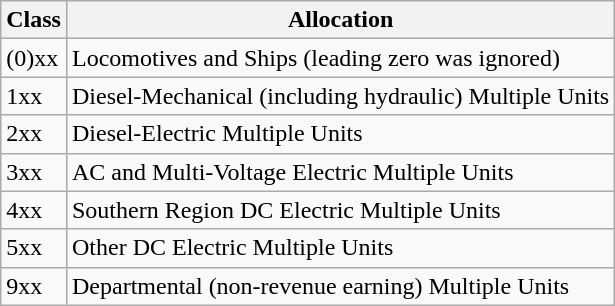<table Class=wikitable>
<tr>
<th>Class</th>
<th>Allocation</th>
</tr>
<tr>
<td>(0)xx</td>
<td>Locomotives and Ships (leading zero was ignored)</td>
</tr>
<tr>
<td>1xx</td>
<td>Diesel-Mechanical (including hydraulic) Multiple Units</td>
</tr>
<tr>
<td>2xx</td>
<td>Diesel-Electric Multiple Units</td>
</tr>
<tr>
<td>3xx</td>
<td>AC and Multi-Voltage Electric Multiple Units</td>
</tr>
<tr>
<td>4xx</td>
<td>Southern Region DC Electric Multiple Units</td>
</tr>
<tr>
<td>5xx</td>
<td>Other DC Electric Multiple Units</td>
</tr>
<tr>
<td>9xx</td>
<td>Departmental (non-revenue earning) Multiple Units</td>
</tr>
</table>
